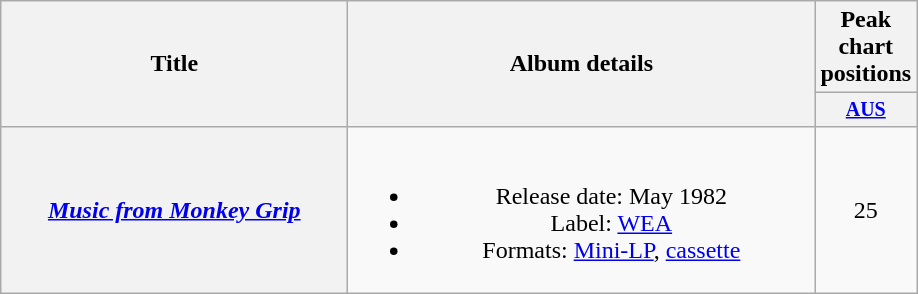<table class="wikitable plainrowheaders" style="text-align:center;">
<tr>
<th rowspan="2" style="width:14em;">Title</th>
<th rowspan="2" style="width:19em;">Album details</th>
<th colspan="1">Peak chart positions</th>
</tr>
<tr style="font-size:smaller;">
<th width="35"><a href='#'>AUS</a><br></th>
</tr>
<tr>
<th scope="row"><em><a href='#'>Music from Monkey Grip</a></em></th>
<td><br><ul><li>Release date: May 1982</li><li>Label: <a href='#'>WEA</a></li><li>Formats: <a href='#'>Mini-LP</a>, <a href='#'>cassette</a></li></ul></td>
<td>25</td>
</tr>
</table>
